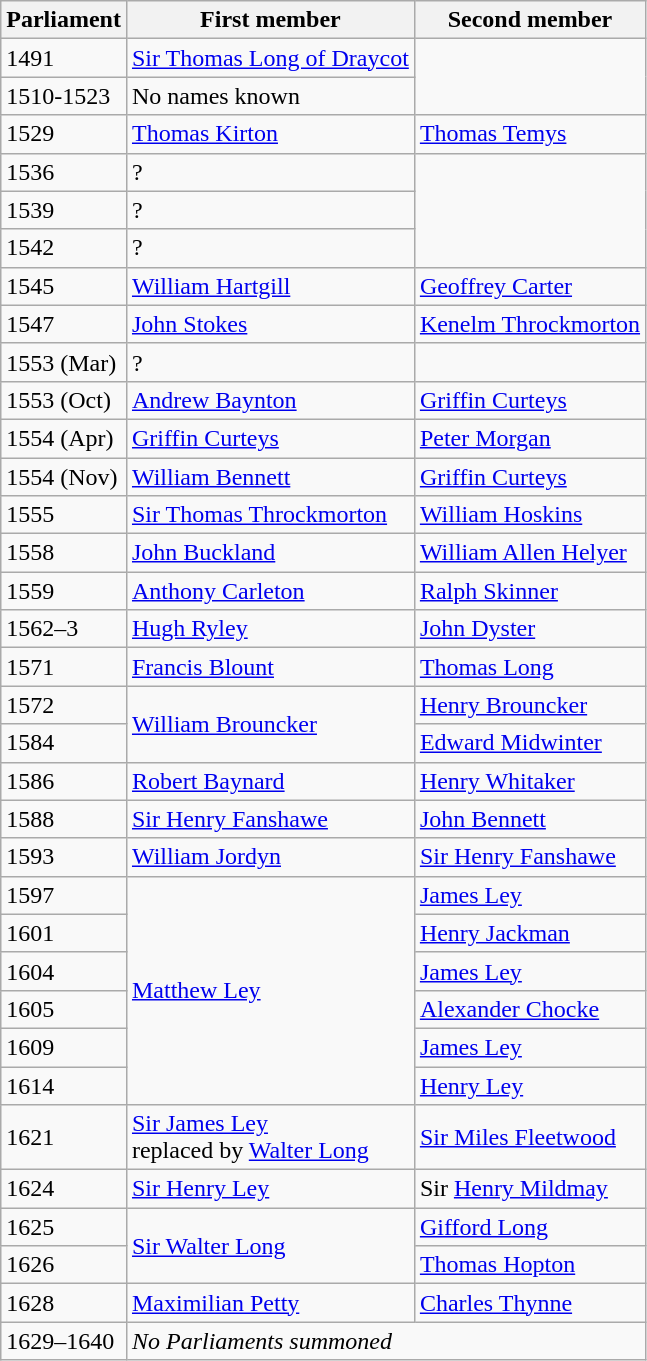<table class="wikitable">
<tr>
<th>Parliament</th>
<th>First member</th>
<th>Second member</th>
</tr>
<tr>
<td>1491</td>
<td><a href='#'>Sir Thomas Long of Draycot</a></td>
</tr>
<tr>
<td>1510-1523</td>
<td>No names known </td>
</tr>
<tr>
<td>1529</td>
<td><a href='#'>Thomas Kirton</a></td>
<td><a href='#'>Thomas Temys</a></td>
</tr>
<tr>
<td>1536</td>
<td>?</td>
</tr>
<tr>
<td>1539</td>
<td>?</td>
</tr>
<tr>
<td>1542</td>
<td>?</td>
</tr>
<tr>
<td>1545</td>
<td><a href='#'>William Hartgill</a></td>
<td><a href='#'>Geoffrey Carter</a></td>
</tr>
<tr>
<td>1547</td>
<td><a href='#'>John Stokes</a></td>
<td><a href='#'>Kenelm Throckmorton</a></td>
</tr>
<tr>
<td>1553 (Mar)</td>
<td>?</td>
</tr>
<tr>
<td>1553 (Oct)</td>
<td><a href='#'>Andrew Baynton</a></td>
<td><a href='#'>Griffin Curteys</a></td>
</tr>
<tr>
<td>1554 (Apr)</td>
<td><a href='#'>Griffin Curteys</a></td>
<td><a href='#'>Peter Morgan</a></td>
</tr>
<tr>
<td>1554 (Nov)</td>
<td><a href='#'>William Bennett</a></td>
<td><a href='#'>Griffin Curteys</a></td>
</tr>
<tr>
<td>1555</td>
<td><a href='#'>Sir Thomas Throckmorton</a></td>
<td><a href='#'>William Hoskins</a></td>
</tr>
<tr>
<td>1558</td>
<td><a href='#'>John Buckland</a></td>
<td><a href='#'>William Allen Helyer</a></td>
</tr>
<tr>
<td>1559</td>
<td><a href='#'>Anthony Carleton</a></td>
<td><a href='#'>Ralph Skinner</a></td>
</tr>
<tr>
<td>1562–3</td>
<td><a href='#'>Hugh Ryley</a></td>
<td><a href='#'>John Dyster</a></td>
</tr>
<tr>
<td>1571</td>
<td><a href='#'>Francis Blount</a></td>
<td><a href='#'>Thomas Long</a></td>
</tr>
<tr>
<td>1572</td>
<td rowspan = "2"><a href='#'>William Brouncker</a></td>
<td><a href='#'>Henry Brouncker</a></td>
</tr>
<tr>
<td>1584</td>
<td><a href='#'>Edward Midwinter</a></td>
</tr>
<tr>
<td>1586</td>
<td><a href='#'>Robert Baynard</a></td>
<td><a href='#'>Henry Whitaker</a></td>
</tr>
<tr>
<td>1588</td>
<td><a href='#'>Sir Henry Fanshawe</a></td>
<td><a href='#'>John Bennett</a></td>
</tr>
<tr>
<td>1593</td>
<td><a href='#'>William Jordyn</a></td>
<td><a href='#'>Sir Henry Fanshawe</a></td>
</tr>
<tr>
<td>1597</td>
<td rowspan= "6"><a href='#'>Matthew Ley</a></td>
<td><a href='#'>James Ley</a></td>
</tr>
<tr>
<td>1601</td>
<td><a href='#'>Henry Jackman</a></td>
</tr>
<tr>
<td>1604</td>
<td><a href='#'>James Ley</a></td>
</tr>
<tr>
<td>1605</td>
<td><a href='#'>Alexander Chocke</a></td>
</tr>
<tr>
<td>1609</td>
<td><a href='#'>James Ley</a></td>
</tr>
<tr>
<td>1614</td>
<td><a href='#'>Henry Ley</a></td>
</tr>
<tr>
<td>1621</td>
<td><a href='#'>Sir James Ley</a> <br> replaced by <a href='#'>Walter Long</a></td>
<td><a href='#'>Sir Miles Fleetwood</a></td>
</tr>
<tr>
<td>1624</td>
<td><a href='#'>Sir Henry Ley</a></td>
<td>Sir <a href='#'>Henry Mildmay</a></td>
</tr>
<tr>
<td>1625</td>
<td rowspan = "2"><a href='#'>Sir Walter Long</a></td>
<td><a href='#'>Gifford Long</a></td>
</tr>
<tr>
<td>1626</td>
<td><a href='#'>Thomas Hopton</a></td>
</tr>
<tr>
<td>1628</td>
<td><a href='#'>Maximilian Petty</a></td>
<td><a href='#'>Charles Thynne</a></td>
</tr>
<tr>
<td>1629–1640</td>
<td colspan = "2"><em>No Parliaments summoned</em></td>
</tr>
</table>
